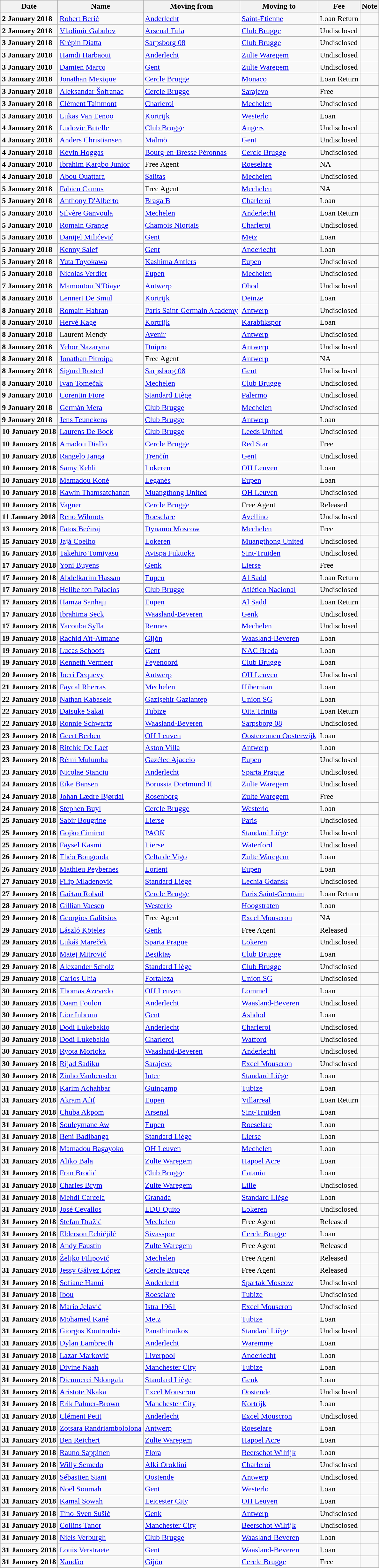<table class="wikitable sortable">
<tr>
<th>Date</th>
<th>Name</th>
<th>Moving from</th>
<th>Moving to</th>
<th>Fee</th>
<th>Note</th>
</tr>
<tr>
<td><strong>2 January 2018</strong></td>
<td> <a href='#'>Robert Berić</a></td>
<td> <a href='#'>Anderlecht</a></td>
<td> <a href='#'>Saint-Étienne</a></td>
<td>Loan Return </td>
<td align=center></td>
</tr>
<tr>
<td><strong>2 January 2018</strong></td>
<td> <a href='#'>Vladimir Gabulov</a></td>
<td> <a href='#'>Arsenal Tula</a></td>
<td> <a href='#'>Club Brugge</a></td>
<td>Undisclosed </td>
<td></td>
</tr>
<tr>
<td><strong>3 January 2018</strong></td>
<td> <a href='#'>Krépin Diatta</a></td>
<td> <a href='#'>Sarpsborg 08</a></td>
<td> <a href='#'>Club Brugge</a></td>
<td>Undisclosed </td>
<td></td>
</tr>
<tr>
<td><strong>3 January 2018</strong></td>
<td> <a href='#'>Hamdi Harbaoui</a></td>
<td> <a href='#'>Anderlecht</a></td>
<td> <a href='#'>Zulte Waregem</a></td>
<td>Undisclosed </td>
<td></td>
</tr>
<tr>
<td><strong>3 January 2018</strong></td>
<td> <a href='#'>Damien Marcq</a></td>
<td> <a href='#'>Gent</a></td>
<td> <a href='#'>Zulte Waregem</a></td>
<td>Undisclosed </td>
<td></td>
</tr>
<tr>
<td><strong>3 January 2018</strong></td>
<td> <a href='#'>Jonathan Mexique</a></td>
<td> <a href='#'>Cercle Brugge</a></td>
<td> <a href='#'>Monaco</a></td>
<td>Loan Return </td>
<td align=center></td>
</tr>
<tr>
<td><strong>3 January 2018</strong></td>
<td> <a href='#'>Aleksandar Šofranac</a></td>
<td> <a href='#'>Cercle Brugge</a></td>
<td> <a href='#'>Sarajevo</a></td>
<td>Free </td>
<td></td>
</tr>
<tr>
<td><strong>3 January 2018</strong></td>
<td> <a href='#'>Clément Tainmont</a></td>
<td> <a href='#'>Charleroi</a></td>
<td> <a href='#'>Mechelen</a></td>
<td>Undisclosed </td>
<td></td>
</tr>
<tr>
<td><strong>3 January 2018</strong></td>
<td> <a href='#'>Lukas Van Eenoo</a></td>
<td> <a href='#'>Kortrijk</a></td>
<td> <a href='#'>Westerlo</a></td>
<td>Loan </td>
<td></td>
</tr>
<tr>
<td><strong>4 January 2018</strong></td>
<td> <a href='#'>Ludovic Butelle</a></td>
<td> <a href='#'>Club Brugge</a></td>
<td> <a href='#'>Angers</a></td>
<td>Undisclosed </td>
<td></td>
</tr>
<tr>
<td><strong>4 January 2018</strong></td>
<td> <a href='#'>Anders Christiansen</a></td>
<td> <a href='#'>Malmö</a></td>
<td> <a href='#'>Gent</a></td>
<td>Undisclosed </td>
<td></td>
</tr>
<tr>
<td><strong>4 January 2018</strong></td>
<td> <a href='#'>Kévin Hoggas</a></td>
<td> <a href='#'>Bourg-en-Bresse Péronnas</a></td>
<td> <a href='#'>Cercle Brugge</a></td>
<td>Undisclosed </td>
<td></td>
</tr>
<tr>
<td><strong>4 January 2018</strong></td>
<td> <a href='#'>Ibrahim Kargbo Junior</a></td>
<td>Free Agent</td>
<td> <a href='#'>Roeselare</a></td>
<td>NA </td>
<td></td>
</tr>
<tr>
<td><strong>4 January 2018</strong></td>
<td> <a href='#'>Abou Ouattara</a></td>
<td> <a href='#'>Salitas</a></td>
<td> <a href='#'>Mechelen</a></td>
<td>Undisclosed </td>
<td></td>
</tr>
<tr>
<td><strong>5 January 2018</strong></td>
<td> <a href='#'>Fabien Camus</a></td>
<td>Free Agent</td>
<td> <a href='#'>Mechelen</a></td>
<td>NA </td>
<td></td>
</tr>
<tr>
<td><strong>5 January 2018</strong></td>
<td> <a href='#'>Anthony D'Alberto</a></td>
<td> <a href='#'>Braga B</a></td>
<td> <a href='#'>Charleroi</a></td>
<td>Loan </td>
<td></td>
</tr>
<tr>
<td><strong>5 January 2018</strong></td>
<td> <a href='#'>Silvère Ganvoula</a></td>
<td> <a href='#'>Mechelen</a></td>
<td> <a href='#'>Anderlecht</a></td>
<td>Loan Return </td>
<td align=center></td>
</tr>
<tr>
<td><strong>5 January 2018</strong></td>
<td> <a href='#'>Romain Grange</a></td>
<td> <a href='#'>Chamois Niortais</a></td>
<td> <a href='#'>Charleroi</a></td>
<td>Undisclosed </td>
<td></td>
</tr>
<tr>
<td><strong>5 January 2018</strong></td>
<td> <a href='#'>Danijel Milićević</a></td>
<td> <a href='#'>Gent</a></td>
<td> <a href='#'>Metz</a></td>
<td>Loan </td>
<td></td>
</tr>
<tr>
<td><strong>5 January 2018</strong></td>
<td> <a href='#'>Kenny Saief</a></td>
<td> <a href='#'>Gent</a></td>
<td> <a href='#'>Anderlecht</a></td>
<td>Loan </td>
<td></td>
</tr>
<tr>
<td><strong>5 January 2018</strong></td>
<td> <a href='#'>Yuta Toyokawa</a></td>
<td> <a href='#'>Kashima Antlers</a></td>
<td> <a href='#'>Eupen</a></td>
<td>Undisclosed </td>
<td align=center></td>
</tr>
<tr>
<td><strong>5 January 2018</strong></td>
<td> <a href='#'>Nicolas Verdier</a></td>
<td> <a href='#'>Eupen</a></td>
<td> <a href='#'>Mechelen</a></td>
<td>Undisclosed </td>
<td></td>
</tr>
<tr>
<td><strong>7 January 2018</strong></td>
<td> <a href='#'>Mamoutou N'Diaye</a></td>
<td> <a href='#'>Antwerp</a></td>
<td> <a href='#'>Ohod</a></td>
<td>Undisclosed </td>
<td></td>
</tr>
<tr>
<td><strong>8 January 2018</strong></td>
<td> <a href='#'>Lennert De Smul</a></td>
<td> <a href='#'>Kortrijk</a></td>
<td> <a href='#'>Deinze</a></td>
<td>Loan </td>
<td></td>
</tr>
<tr>
<td><strong>8 January 2018</strong></td>
<td> <a href='#'>Romain Habran</a></td>
<td> <a href='#'>Paris Saint-Germain Academy</a></td>
<td> <a href='#'>Antwerp</a></td>
<td>Undisclosed </td>
<td></td>
</tr>
<tr>
<td><strong>8 January 2018</strong></td>
<td> <a href='#'>Hervé Kage</a></td>
<td> <a href='#'>Kortrijk</a></td>
<td> <a href='#'>Karabükspor</a></td>
<td>Loan </td>
<td></td>
</tr>
<tr>
<td><strong>8 January 2018</strong></td>
<td> Laurent Mendy</td>
<td> <a href='#'>Avenir</a></td>
<td> <a href='#'>Antwerp</a></td>
<td>Undisclosed </td>
<td></td>
</tr>
<tr>
<td><strong>8 January 2018</strong></td>
<td> <a href='#'>Yehor Nazaryna</a></td>
<td> <a href='#'>Dnipro</a></td>
<td> <a href='#'>Antwerp</a></td>
<td>Undisclosed </td>
<td></td>
</tr>
<tr>
<td><strong>8 January 2018</strong></td>
<td> <a href='#'>Jonathan Pitroipa</a></td>
<td>Free Agent</td>
<td> <a href='#'>Antwerp</a></td>
<td>NA </td>
<td></td>
</tr>
<tr>
<td><strong>8 January 2018</strong></td>
<td> <a href='#'>Sigurd Rosted</a></td>
<td> <a href='#'>Sarpsborg 08</a></td>
<td> <a href='#'>Gent</a></td>
<td>Undisclosed </td>
<td></td>
</tr>
<tr>
<td><strong>8 January 2018</strong></td>
<td> <a href='#'>Ivan Tomečak</a></td>
<td> <a href='#'>Mechelen</a></td>
<td> <a href='#'>Club Brugge</a></td>
<td>Undisclosed </td>
<td></td>
</tr>
<tr>
<td><strong>9 January 2018</strong></td>
<td> <a href='#'>Corentin Fiore</a></td>
<td> <a href='#'>Standard Liège</a></td>
<td> <a href='#'>Palermo</a></td>
<td>Undisclosed </td>
<td></td>
</tr>
<tr>
<td><strong>9 January 2018</strong></td>
<td> <a href='#'>Germán Mera</a></td>
<td> <a href='#'>Club Brugge</a></td>
<td> <a href='#'>Mechelen</a></td>
<td>Undisclosed </td>
<td></td>
</tr>
<tr>
<td><strong>9 January 2018</strong></td>
<td> <a href='#'>Jens Teunckens</a></td>
<td> <a href='#'>Club Brugge</a></td>
<td> <a href='#'>Antwerp</a></td>
<td>Loan </td>
<td></td>
</tr>
<tr>
<td><strong>10 January 2018</strong></td>
<td> <a href='#'>Laurens De Bock</a></td>
<td> <a href='#'>Club Brugge</a></td>
<td> <a href='#'>Leeds United</a></td>
<td>Undisclosed </td>
<td></td>
</tr>
<tr>
<td><strong>10 January 2018</strong></td>
<td> <a href='#'>Amadou Diallo</a></td>
<td> <a href='#'>Cercle Brugge</a></td>
<td> <a href='#'>Red Star</a></td>
<td>Free </td>
<td></td>
</tr>
<tr>
<td><strong>10 January 2018</strong></td>
<td> <a href='#'>Rangelo Janga</a></td>
<td> <a href='#'>Trenčín</a></td>
<td> <a href='#'>Gent</a></td>
<td>Undisclosed </td>
<td></td>
</tr>
<tr>
<td><strong>10 January 2018</strong></td>
<td> <a href='#'>Samy Kehli</a></td>
<td> <a href='#'>Lokeren</a></td>
<td> <a href='#'>OH Leuven</a></td>
<td>Loan </td>
<td></td>
</tr>
<tr>
<td><strong>10 January 2018</strong></td>
<td> <a href='#'>Mamadou Koné</a></td>
<td> <a href='#'>Leganés</a></td>
<td> <a href='#'>Eupen</a></td>
<td>Loan </td>
<td></td>
</tr>
<tr>
<td><strong>10 January 2018</strong></td>
<td> <a href='#'>Kawin Thamsatchanan</a></td>
<td> <a href='#'>Muangthong United</a></td>
<td> <a href='#'>OH Leuven</a></td>
<td>Undisclosed </td>
<td></td>
</tr>
<tr>
<td><strong>10 January 2018</strong></td>
<td> <a href='#'>Vagner</a></td>
<td> <a href='#'>Cercle Brugge</a></td>
<td>Free Agent</td>
<td>Released </td>
<td></td>
</tr>
<tr>
<td><strong>11 January 2018</strong></td>
<td> <a href='#'>Reno Wilmots</a></td>
<td> <a href='#'>Roeselare</a></td>
<td> <a href='#'>Avellino</a></td>
<td>Undisclosed </td>
<td></td>
</tr>
<tr>
<td><strong>13 January 2018</strong></td>
<td> <a href='#'>Fatos Bećiraj</a></td>
<td> <a href='#'>Dynamo Moscow</a></td>
<td> <a href='#'>Mechelen</a></td>
<td>Free </td>
<td></td>
</tr>
<tr>
<td><strong>15 January 2018</strong></td>
<td> <a href='#'>Jajá Coelho</a></td>
<td> <a href='#'>Lokeren</a></td>
<td> <a href='#'>Muangthong United</a></td>
<td>Undisclosed </td>
<td align=center></td>
</tr>
<tr>
<td><strong>16 January 2018</strong></td>
<td> <a href='#'>Takehiro Tomiyasu</a></td>
<td> <a href='#'>Avispa Fukuoka</a></td>
<td> <a href='#'>Sint-Truiden</a></td>
<td>Undisclosed </td>
<td></td>
</tr>
<tr>
<td><strong>17 January 2018</strong></td>
<td> <a href='#'>Yoni Buyens</a></td>
<td> <a href='#'>Genk</a></td>
<td> <a href='#'>Lierse</a></td>
<td>Free </td>
<td></td>
</tr>
<tr>
<td><strong>17 January 2018</strong></td>
<td> <a href='#'>Abdelkarim Hassan</a></td>
<td> <a href='#'>Eupen</a></td>
<td> <a href='#'>Al Sadd</a></td>
<td>Loan Return </td>
<td align=center></td>
</tr>
<tr>
<td><strong>17 January 2018</strong></td>
<td> <a href='#'>Helibelton Palacios</a></td>
<td> <a href='#'>Club Brugge</a></td>
<td> <a href='#'>Atlético Nacional</a></td>
<td>Undisclosed </td>
<td></td>
</tr>
<tr>
<td><strong>17 January 2018</strong></td>
<td> <a href='#'>Hamza Sanhaji</a></td>
<td> <a href='#'>Eupen</a></td>
<td> <a href='#'>Al Sadd</a></td>
<td>Loan Return </td>
<td align=center></td>
</tr>
<tr>
<td><strong>17 January 2018</strong></td>
<td> <a href='#'>Ibrahima Seck</a></td>
<td> <a href='#'>Waasland-Beveren</a></td>
<td> <a href='#'>Genk</a></td>
<td>Undisclosed </td>
<td></td>
</tr>
<tr>
<td><strong>17 January 2018</strong></td>
<td> <a href='#'>Yacouba Sylla</a></td>
<td> <a href='#'>Rennes</a></td>
<td> <a href='#'>Mechelen</a></td>
<td>Undisclosed </td>
<td></td>
</tr>
<tr>
<td><strong>19 January 2018</strong></td>
<td> <a href='#'>Rachid Aït-Atmane</a></td>
<td> <a href='#'>Gijón</a></td>
<td> <a href='#'>Waasland-Beveren</a></td>
<td>Loan </td>
<td></td>
</tr>
<tr>
<td><strong>19 January 2018</strong></td>
<td> <a href='#'>Lucas Schoofs</a></td>
<td> <a href='#'>Gent</a></td>
<td> <a href='#'>NAC Breda</a></td>
<td>Loan </td>
<td></td>
</tr>
<tr>
<td><strong>19 January 2018</strong></td>
<td> <a href='#'>Kenneth Vermeer</a></td>
<td> <a href='#'>Feyenoord</a></td>
<td> <a href='#'>Club Brugge</a></td>
<td>Loan </td>
<td></td>
</tr>
<tr>
<td><strong>20 January 2018</strong></td>
<td> <a href='#'>Joeri Dequevy</a></td>
<td> <a href='#'>Antwerp</a></td>
<td> <a href='#'>OH Leuven</a></td>
<td>Undisclosed </td>
<td></td>
</tr>
<tr>
<td><strong>21 January 2018</strong></td>
<td> <a href='#'>Faycal Rherras</a></td>
<td> <a href='#'>Mechelen</a></td>
<td> <a href='#'>Hibernian</a></td>
<td>Loan </td>
<td></td>
</tr>
<tr>
<td><strong>22 January 2018</strong></td>
<td> <a href='#'>Nathan Kabasele</a></td>
<td> <a href='#'>Gazişehir Gaziantep</a></td>
<td> <a href='#'>Union SG</a></td>
<td>Loan </td>
<td></td>
</tr>
<tr>
<td><strong>22 January 2018</strong></td>
<td> <a href='#'>Daisuke Sakai</a></td>
<td> <a href='#'>Tubize</a></td>
<td> <a href='#'>Oita Trinita</a></td>
<td>Loan Return </td>
<td align=center></td>
</tr>
<tr>
<td><strong>22 January 2018</strong></td>
<td> <a href='#'>Ronnie Schwartz</a></td>
<td> <a href='#'>Waasland-Beveren</a></td>
<td> <a href='#'>Sarpsborg 08</a></td>
<td>Undisclosed </td>
<td></td>
</tr>
<tr>
<td><strong>23 January 2018</strong></td>
<td> <a href='#'>Geert Berben</a></td>
<td> <a href='#'>OH Leuven</a></td>
<td> <a href='#'>Oosterzonen Oosterwijk</a></td>
<td>Loan </td>
<td></td>
</tr>
<tr>
<td><strong>23 January 2018</strong></td>
<td> <a href='#'>Ritchie De Laet</a></td>
<td> <a href='#'>Aston Villa</a></td>
<td> <a href='#'>Antwerp</a></td>
<td>Loan </td>
<td></td>
</tr>
<tr>
<td><strong>23 January 2018</strong></td>
<td> <a href='#'>Rémi Mulumba</a></td>
<td> <a href='#'>Gazélec Ajaccio</a></td>
<td> <a href='#'>Eupen</a></td>
<td>Undisclosed </td>
<td></td>
</tr>
<tr>
<td><strong>23 January 2018</strong></td>
<td> <a href='#'>Nicolae Stanciu</a></td>
<td> <a href='#'>Anderlecht</a></td>
<td> <a href='#'>Sparta Prague</a></td>
<td>Undisclosed </td>
<td></td>
</tr>
<tr>
<td><strong>24 January 2018</strong></td>
<td> <a href='#'>Eike Bansen</a></td>
<td> <a href='#'>Borussia Dortmund II</a></td>
<td> <a href='#'>Zulte Waregem</a></td>
<td>Undisclosed </td>
<td></td>
</tr>
<tr>
<td><strong>24 January 2018</strong></td>
<td> <a href='#'>Johan Lædre Bjørdal</a></td>
<td> <a href='#'>Rosenborg</a></td>
<td> <a href='#'>Zulte Waregem</a></td>
<td>Free </td>
<td></td>
</tr>
<tr>
<td><strong>24 January 2018</strong></td>
<td> <a href='#'>Stephen Buyl</a></td>
<td> <a href='#'>Cercle Brugge</a></td>
<td> <a href='#'>Westerlo</a></td>
<td>Loan </td>
<td></td>
</tr>
<tr>
<td><strong>25 January 2018</strong></td>
<td> <a href='#'>Sabir Bougrine</a></td>
<td> <a href='#'>Lierse</a></td>
<td> <a href='#'>Paris</a></td>
<td>Undisclosed </td>
<td></td>
</tr>
<tr>
<td><strong>25 January 2018</strong></td>
<td> <a href='#'>Gojko Cimirot</a></td>
<td> <a href='#'>PAOK</a></td>
<td> <a href='#'>Standard Liège</a></td>
<td>Undisclosed </td>
<td></td>
</tr>
<tr>
<td><strong>25 January 2018</strong></td>
<td> <a href='#'>Faysel Kasmi</a></td>
<td> <a href='#'>Lierse</a></td>
<td> <a href='#'>Waterford</a></td>
<td>Undisclosed </td>
<td></td>
</tr>
<tr>
<td><strong>26 January 2018</strong></td>
<td> <a href='#'>Théo Bongonda</a></td>
<td> <a href='#'>Celta de Vigo</a></td>
<td> <a href='#'>Zulte Waregem</a></td>
<td>Loan </td>
<td></td>
</tr>
<tr>
<td><strong>26 January 2018</strong></td>
<td> <a href='#'>Mathieu Peybernes</a></td>
<td> <a href='#'>Lorient</a></td>
<td> <a href='#'>Eupen</a></td>
<td>Loan </td>
<td></td>
</tr>
<tr>
<td><strong>27 January 2018</strong></td>
<td> <a href='#'>Filip Mladenović</a></td>
<td> <a href='#'>Standard Liège</a></td>
<td> <a href='#'>Lechia Gdańsk</a></td>
<td>Undisclosed </td>
<td></td>
</tr>
<tr>
<td><strong>27 January 2018</strong></td>
<td> <a href='#'>Gaëtan Robail</a></td>
<td> <a href='#'>Cercle Brugge</a></td>
<td> <a href='#'>Paris Saint-Germain</a></td>
<td>Loan Return </td>
<td align=center></td>
</tr>
<tr>
<td><strong>28 January 2018</strong></td>
<td> <a href='#'>Gillian Vaesen</a></td>
<td> <a href='#'>Westerlo</a></td>
<td> <a href='#'>Hoogstraten</a></td>
<td>Loan </td>
<td></td>
</tr>
<tr>
<td><strong>29 January 2018</strong></td>
<td> <a href='#'>Georgios Galitsios</a></td>
<td>Free Agent</td>
<td> <a href='#'>Excel Mouscron</a></td>
<td>NA </td>
<td></td>
</tr>
<tr>
<td><strong>29 January 2018</strong></td>
<td> <a href='#'>László Köteles</a></td>
<td> <a href='#'>Genk</a></td>
<td>Free Agent</td>
<td>Released </td>
<td></td>
</tr>
<tr>
<td><strong>29 January 2018</strong></td>
<td> <a href='#'>Lukáš Mareček</a></td>
<td> <a href='#'>Sparta Prague</a></td>
<td> <a href='#'>Lokeren</a></td>
<td>Undisclosed </td>
<td></td>
</tr>
<tr>
<td><strong>29 January 2018</strong></td>
<td> <a href='#'>Matej Mitrović</a></td>
<td> <a href='#'>Beşiktaş</a></td>
<td> <a href='#'>Club Brugge</a></td>
<td>Loan </td>
<td></td>
</tr>
<tr>
<td><strong>29 January 2018</strong></td>
<td> <a href='#'>Alexander Scholz</a></td>
<td> <a href='#'>Standard Liège</a></td>
<td> <a href='#'>Club Brugge</a></td>
<td>Undisclosed </td>
<td></td>
</tr>
<tr>
<td><strong>29 January 2018</strong></td>
<td> <a href='#'>Carlos Uhia</a></td>
<td> <a href='#'>Fortaleza</a></td>
<td> <a href='#'>Union SG</a></td>
<td>Undisclosed </td>
<td></td>
</tr>
<tr>
<td><strong>30 January 2018</strong></td>
<td> <a href='#'>Thomas Azevedo</a></td>
<td> <a href='#'>OH Leuven</a></td>
<td> <a href='#'>Lommel</a></td>
<td>Loan </td>
<td></td>
</tr>
<tr>
<td><strong>30 January 2018</strong></td>
<td> <a href='#'>Daam Foulon</a></td>
<td> <a href='#'>Anderlecht</a></td>
<td> <a href='#'>Waasland-Beveren</a></td>
<td>Undisclosed </td>
<td align=center></td>
</tr>
<tr>
<td><strong>30 January 2018</strong></td>
<td> <a href='#'>Lior Inbrum</a></td>
<td> <a href='#'>Gent</a></td>
<td> <a href='#'>Ashdod</a></td>
<td>Loan </td>
<td align=center></td>
</tr>
<tr>
<td><strong>30 January 2018</strong></td>
<td> <a href='#'>Dodi Lukebakio</a></td>
<td> <a href='#'>Anderlecht</a></td>
<td> <a href='#'>Charleroi</a></td>
<td>Undisclosed </td>
<td align=center></td>
</tr>
<tr>
<td><strong>30 January 2018</strong></td>
<td> <a href='#'>Dodi Lukebakio</a></td>
<td> <a href='#'>Charleroi</a></td>
<td> <a href='#'>Watford</a></td>
<td>Undisclosed </td>
<td align=center></td>
</tr>
<tr>
<td><strong>30 January 2018</strong></td>
<td> <a href='#'>Ryota Morioka</a></td>
<td> <a href='#'>Waasland-Beveren</a></td>
<td> <a href='#'>Anderlecht</a></td>
<td>Undisclosed </td>
<td></td>
</tr>
<tr>
<td><strong>30 January 2018</strong></td>
<td> <a href='#'>Rijad Sadiku</a></td>
<td> <a href='#'>Sarajevo</a></td>
<td> <a href='#'>Excel Mouscron</a></td>
<td>Undisclosed </td>
<td></td>
</tr>
<tr>
<td><strong>30 January 2018</strong></td>
<td> <a href='#'>Zinho Vanheusden</a></td>
<td> <a href='#'>Inter</a></td>
<td> <a href='#'>Standard Liège</a></td>
<td>Loan </td>
<td></td>
</tr>
<tr>
<td><strong>31 January 2018</strong></td>
<td> <a href='#'>Karim Achahbar</a></td>
<td> <a href='#'>Guingamp</a></td>
<td> <a href='#'>Tubize</a></td>
<td>Loan </td>
<td></td>
</tr>
<tr>
<td><strong>31 January 2018</strong></td>
<td> <a href='#'>Akram Afif</a></td>
<td> <a href='#'>Eupen</a></td>
<td> <a href='#'>Villarreal</a></td>
<td>Loan Return </td>
<td align=center></td>
</tr>
<tr>
<td><strong>31 January 2018</strong></td>
<td> <a href='#'>Chuba Akpom</a></td>
<td> <a href='#'>Arsenal</a></td>
<td> <a href='#'>Sint-Truiden</a></td>
<td>Loan </td>
<td></td>
</tr>
<tr>
<td><strong>31 January 2018</strong></td>
<td> <a href='#'>Souleymane Aw</a></td>
<td> <a href='#'>Eupen</a></td>
<td> <a href='#'>Roeselare</a></td>
<td>Loan </td>
<td></td>
</tr>
<tr>
<td><strong>31 January 2018</strong></td>
<td> <a href='#'>Beni Badibanga</a></td>
<td> <a href='#'>Standard Liège</a></td>
<td> <a href='#'>Lierse</a></td>
<td>Loan </td>
<td></td>
</tr>
<tr>
<td><strong>31 January 2018</strong></td>
<td> <a href='#'>Mamadou Bagayoko</a></td>
<td> <a href='#'>OH Leuven</a></td>
<td> <a href='#'>Mechelen</a></td>
<td>Loan </td>
<td></td>
</tr>
<tr>
<td><strong>31 January 2018</strong></td>
<td> <a href='#'>Aliko Bala</a></td>
<td> <a href='#'>Zulte Waregem</a></td>
<td> <a href='#'>Hapoel Acre</a></td>
<td>Loan </td>
<td></td>
</tr>
<tr>
<td><strong>31 January 2018</strong></td>
<td> <a href='#'>Fran Brodić</a></td>
<td> <a href='#'>Club Brugge</a></td>
<td> <a href='#'>Catania</a></td>
<td>Loan </td>
<td></td>
</tr>
<tr>
<td><strong>31 January 2018</strong></td>
<td> <a href='#'>Charles Brym</a></td>
<td> <a href='#'>Zulte Waregem</a></td>
<td> <a href='#'>Lille</a></td>
<td>Undisclosed </td>
<td></td>
</tr>
<tr>
<td><strong>31 January 2018</strong></td>
<td> <a href='#'>Mehdi Carcela</a></td>
<td> <a href='#'>Granada</a></td>
<td> <a href='#'>Standard Liège</a></td>
<td>Loan </td>
<td></td>
</tr>
<tr>
<td><strong>31 January 2018</strong></td>
<td> <a href='#'>José Cevallos</a></td>
<td> <a href='#'>LDU Quito</a></td>
<td> <a href='#'>Lokeren</a></td>
<td>Undisclosed </td>
<td></td>
</tr>
<tr>
<td><strong>31 January 2018</strong></td>
<td> <a href='#'>Stefan Dražić</a></td>
<td> <a href='#'>Mechelen</a></td>
<td>Free Agent</td>
<td>Released </td>
<td></td>
</tr>
<tr>
<td><strong>31 January 2018</strong></td>
<td> <a href='#'>Elderson Echiéjilé</a></td>
<td> <a href='#'>Sivasspor</a></td>
<td> <a href='#'>Cercle Brugge</a></td>
<td>Loan </td>
<td></td>
</tr>
<tr>
<td><strong>31 January 2018</strong></td>
<td> <a href='#'>Andy Faustin</a></td>
<td> <a href='#'>Zulte Waregem</a></td>
<td>Free Agent</td>
<td>Released </td>
<td></td>
</tr>
<tr>
<td><strong>31 January 2018</strong></td>
<td> <a href='#'>Željko Filipović</a></td>
<td> <a href='#'>Mechelen</a></td>
<td>Free Agent</td>
<td>Released</td>
<td></td>
</tr>
<tr>
<td><strong>31 January 2018</strong></td>
<td> <a href='#'>Jessy Gálvez López</a></td>
<td> <a href='#'>Cercle Brugge</a></td>
<td>Free Agent</td>
<td>Released </td>
<td></td>
</tr>
<tr>
<td><strong>31 January 2018</strong></td>
<td> <a href='#'>Sofiane Hanni</a></td>
<td> <a href='#'>Anderlecht</a></td>
<td> <a href='#'>Spartak Moscow</a></td>
<td>Undisclosed </td>
<td></td>
</tr>
<tr>
<td><strong>31 January 2018</strong></td>
<td> <a href='#'>Ibou</a></td>
<td> <a href='#'>Roeselare</a></td>
<td> <a href='#'>Tubize</a></td>
<td>Undisclosed </td>
<td></td>
</tr>
<tr>
<td><strong>31 January 2018</strong></td>
<td> <a href='#'>Mario Jelavić</a></td>
<td> <a href='#'>Istra 1961</a></td>
<td> <a href='#'>Excel Mouscron</a></td>
<td>Undisclosed </td>
<td></td>
</tr>
<tr>
<td><strong>31 January 2018</strong></td>
<td> <a href='#'>Mohamed Kané</a></td>
<td> <a href='#'>Metz</a></td>
<td> <a href='#'>Tubize</a></td>
<td>Loan </td>
<td></td>
</tr>
<tr>
<td><strong>31 January 2018</strong></td>
<td> <a href='#'>Giorgos Koutroubis</a></td>
<td> <a href='#'>Panathinaikos</a></td>
<td> <a href='#'>Standard Liège</a></td>
<td>Undisclosed </td>
<td></td>
</tr>
<tr>
<td><strong>31 January 2018</strong></td>
<td> <a href='#'>Dylan Lambrecth</a></td>
<td> <a href='#'>Anderlecht</a></td>
<td> <a href='#'>Waremme</a></td>
<td>Loan </td>
<td align=center></td>
</tr>
<tr>
<td><strong>31 January 2018</strong></td>
<td> <a href='#'>Lazar Marković</a></td>
<td> <a href='#'>Liverpool</a></td>
<td> <a href='#'>Anderlecht</a></td>
<td>Loan </td>
<td></td>
</tr>
<tr>
<td><strong>31 January 2018</strong></td>
<td> <a href='#'>Divine Naah</a></td>
<td> <a href='#'>Manchester City</a></td>
<td> <a href='#'>Tubize</a></td>
<td>Loan </td>
<td></td>
</tr>
<tr>
<td><strong>31 January 2018</strong></td>
<td> <a href='#'>Dieumerci Ndongala</a></td>
<td> <a href='#'>Standard Liège</a></td>
<td> <a href='#'>Genk</a></td>
<td>Loan </td>
<td></td>
</tr>
<tr>
<td><strong>31 January 2018</strong></td>
<td> <a href='#'>Aristote Nkaka</a></td>
<td> <a href='#'>Excel Mouscron</a></td>
<td> <a href='#'>Oostende</a></td>
<td>Undisclosed </td>
<td></td>
</tr>
<tr>
<td><strong>31 January 2018</strong></td>
<td> <a href='#'>Erik Palmer-Brown</a></td>
<td> <a href='#'>Manchester City</a></td>
<td> <a href='#'>Kortrijk</a></td>
<td>Loan </td>
<td></td>
</tr>
<tr>
<td><strong>31 January 2018</strong></td>
<td> <a href='#'>Clément Petit</a></td>
<td> <a href='#'>Anderlecht</a></td>
<td> <a href='#'>Excel Mouscron</a></td>
<td>Undisclosed </td>
<td></td>
</tr>
<tr>
<td><strong>31 January 2018</strong></td>
<td> <a href='#'>Zotsara Randriambololona</a></td>
<td> <a href='#'>Antwerp</a></td>
<td> <a href='#'>Roeselare</a></td>
<td>Loan </td>
<td></td>
</tr>
<tr>
<td><strong>31 January 2018</strong></td>
<td> <a href='#'>Ben Reichert</a></td>
<td> <a href='#'>Zulte Waregem</a></td>
<td> <a href='#'>Hapoel Acre</a></td>
<td>Loan </td>
<td></td>
</tr>
<tr>
<td><strong>31 January 2018</strong></td>
<td> <a href='#'>Rauno Sappinen</a></td>
<td> <a href='#'>Flora</a></td>
<td> <a href='#'>Beerschot Wilrijk</a></td>
<td>Loan </td>
<td></td>
</tr>
<tr>
<td><strong>31 January 2018</strong></td>
<td> <a href='#'>Willy Semedo</a></td>
<td> <a href='#'>Alki Oroklini</a></td>
<td> <a href='#'>Charleroi</a></td>
<td>Undisclosed </td>
<td></td>
</tr>
<tr>
<td><strong>31 January 2018</strong></td>
<td> <a href='#'>Sébastien Siani</a></td>
<td> <a href='#'>Oostende</a></td>
<td> <a href='#'>Antwerp</a></td>
<td>Undisclosed </td>
<td></td>
</tr>
<tr>
<td><strong>31 January 2018</strong></td>
<td> <a href='#'>Noël Soumah</a></td>
<td> <a href='#'>Gent</a></td>
<td> <a href='#'>Westerlo</a></td>
<td>Loan </td>
<td></td>
</tr>
<tr>
<td><strong>31 January 2018</strong></td>
<td> <a href='#'>Kamal Sowah</a></td>
<td> <a href='#'>Leicester City</a></td>
<td> <a href='#'>OH Leuven</a></td>
<td>Loan </td>
<td></td>
</tr>
<tr>
<td><strong>31 January 2018</strong></td>
<td> <a href='#'>Tino-Sven Sušić</a></td>
<td> <a href='#'>Genk</a></td>
<td> <a href='#'>Antwerp</a></td>
<td>Undisclosed </td>
<td align=center></td>
</tr>
<tr>
<td><strong>31 January 2018</strong></td>
<td> <a href='#'>Collins Tanor</a></td>
<td> <a href='#'>Manchester City</a></td>
<td> <a href='#'>Beerschot Wilrijk</a></td>
<td>Undisclosed </td>
<td></td>
</tr>
<tr>
<td><strong>31 January 2018</strong></td>
<td> <a href='#'>Niels Verburgh</a></td>
<td> <a href='#'>Club Brugge</a></td>
<td> <a href='#'>Waasland-Beveren</a></td>
<td>Loan </td>
<td></td>
</tr>
<tr>
<td><strong>31 January 2018</strong></td>
<td> <a href='#'>Louis Verstraete</a></td>
<td> <a href='#'>Gent</a></td>
<td> <a href='#'>Waasland-Beveren</a></td>
<td>Loan </td>
<td></td>
</tr>
<tr>
<td><strong>31 January 2018</strong></td>
<td> <a href='#'>Xandão</a></td>
<td> <a href='#'>Gijón</a></td>
<td> <a href='#'>Cercle Brugge</a></td>
<td>Free </td>
<td></td>
</tr>
<tr>
</tr>
</table>
